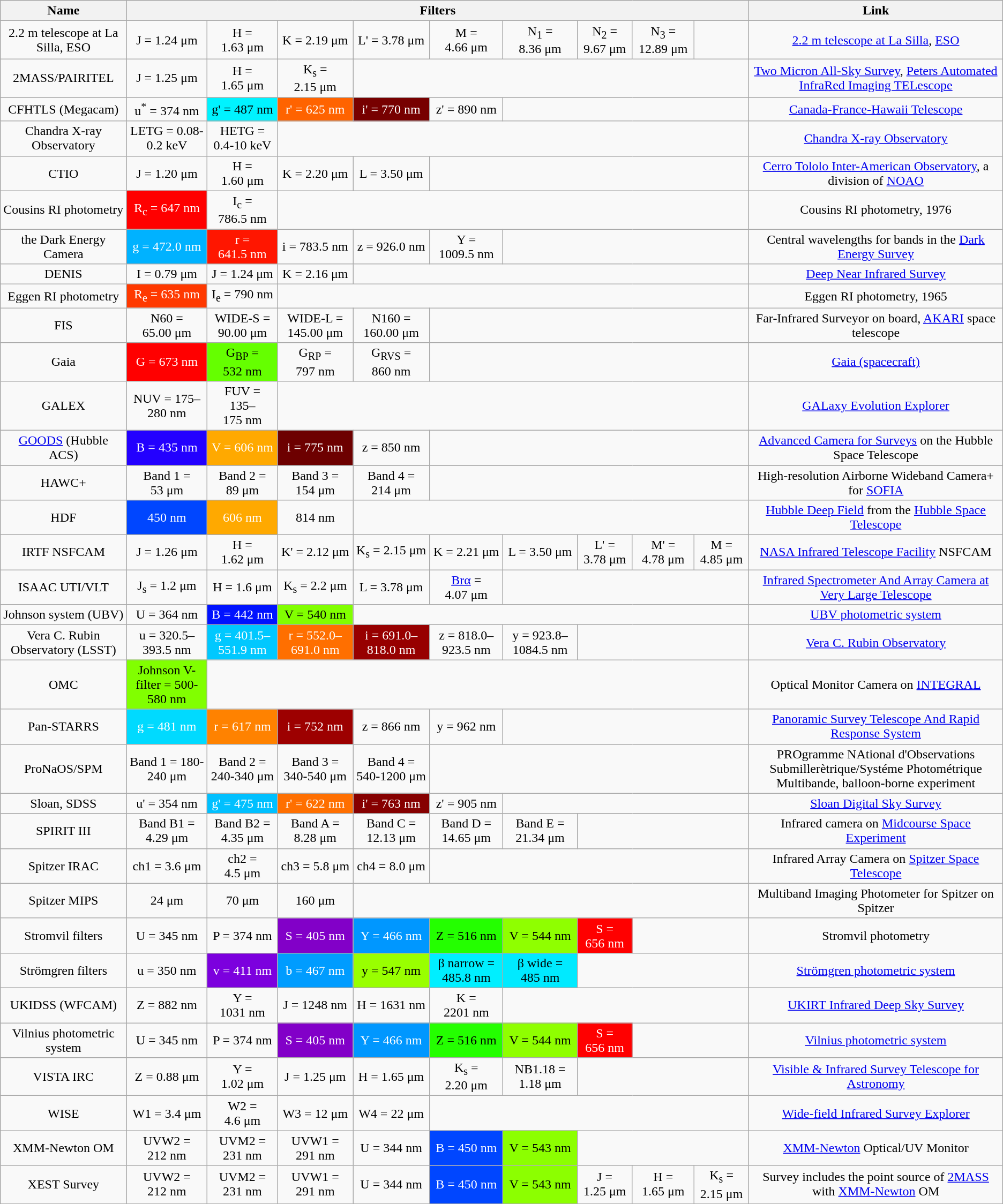<table class="wikitable" style="text-align:center;border-collapse:collapse;" cellpadding="2">
<tr>
<th>Name</th>
<th colspan="9">Filters</th>
<th>Link</th>
</tr>
<tr>
<td>2.2 m telescope at La Silla, ESO</td>
<td>J = 1.24 μm</td>
<td>H = 1.63 μm</td>
<td>K = 2.19 μm</td>
<td>L' = 3.78 μm</td>
<td>M = 4.66 μm</td>
<td>N<sub>1</sub> = 8.36 μm</td>
<td>N<sub>2</sub> = 9.67 μm</td>
<td>N<sub>3</sub> = 12.89 μm</td>
<td colspan="1"></td>
<td><a href='#'>2.2 m telescope at La Silla</a>, <a href='#'>ESO</a></td>
</tr>
<tr>
<td>2MASS/PAIRITEL</td>
<td>J = 1.25 μm</td>
<td>H = 1.65 μm</td>
<td>K<sub>s</sub> = 2.15 μm</td>
<td colspan="6"></td>
<td><a href='#'>Two Micron All-Sky Survey</a>, <a href='#'>Peters Automated InfraRed Imaging TELescope</a></td>
</tr>
<tr>
<td>CFHTLS (Megacam)</td>
<td>u<sup>*</sup> = 374 nm</td>
<td align="center" bgcolor="#00f3ff" style="color:#000;">g' = 487 nm</td>
<td align="center" bgcolor="#ff6300" style="color:#ffffff;">r' = 625 nm</td>
<td align="center" bgcolor="#770000" style="color:#ffffff;">i' = 770 nm</td>
<td>z' = 890 nm</td>
<td colspan="4"></td>
<td><a href='#'>Canada-France-Hawaii Telescope</a></td>
</tr>
<tr>
<td>Chandra X-ray Observatory</td>
<td>LETG = 0.08-0.2 keV</td>
<td>HETG = 0.4-10 keV</td>
<td colspan="7"></td>
<td><a href='#'>Chandra X-ray Observatory</a></td>
</tr>
<tr>
<td>CTIO</td>
<td>J = 1.20 μm</td>
<td>H = 1.60 μm</td>
<td>K = 2.20 μm</td>
<td>L = 3.50 μm</td>
<td colspan="5"></td>
<td><a href='#'>Cerro Tololo Inter-American Observatory</a>, a division of <a href='#'>NOAO</a></td>
</tr>
<tr>
<td>Cousins RI photometry</td>
<td align="center" bgcolor="#ff0000" style="color:#ffffff;">R<sub>c</sub> = 647 nm</td>
<td>I<sub>c</sub> = 786.5 nm</td>
<td colspan="7"></td>
<td>Cousins RI photometry, 1976</td>
</tr>
<tr>
<td>the Dark Energy Camera</td>
<td align="center" bgcolor="#00b2ff" style="color:#ffffff;">g = 472.0 nm</td>
<td align="center" bgcolor="#ff1600" style="color:#ffffff;">r = 641.5 nm</td>
<td>i = 783.5 nm</td>
<td>z = 926.0 nm</td>
<td>Y = 1009.5 nm</td>
<td colspan="4"></td>
<td>Central wavelengths for bands in the <a href='#'>Dark Energy Survey</a></td>
</tr>
<tr>
<td>DENIS</td>
<td>I = 0.79 μm</td>
<td>J = 1.24 μm</td>
<td>K = 2.16 μm</td>
<td colspan="6"></td>
<td><a href='#'>Deep Near Infrared Survey</a></td>
</tr>
<tr>
<td>Eggen RI photometry</td>
<td align="center" bgcolor="#ff3900" style="color:#ffffff;">R<sub>e</sub> = 635 nm</td>
<td>I<sub>e</sub> = 790 nm</td>
<td colspan="7"></td>
<td>Eggen RI photometry, 1965</td>
</tr>
<tr>
<td>FIS</td>
<td>N60 = 65.00 μm</td>
<td>WIDE-S = 90.00 μm</td>
<td>WIDE-L = 145.00 μm</td>
<td>N160 = 160.00 μm</td>
<td colspan="5"></td>
<td>Far-Infrared Surveyor on board, <a href='#'>AKARI</a> space telescope</td>
</tr>
<tr>
<td>Gaia</td>
<td align="center" bgcolor="#ff0000" style="color:#ffffff;">G = 673 nm</td>
<td align="center" bgcolor="#65ff00" style="color:#000;">G<sub>BP</sub> = 532 nm</td>
<td>G<sub>RP</sub> = 797 nm</td>
<td>G<sub>RVS</sub> = 860 nm</td>
<td colspan="5"></td>
<td><a href='#'>Gaia (spacecraft)</a></td>
</tr>
<tr>
<td>GALEX</td>
<td>NUV = 175–280 nm</td>
<td>FUV = 135–175 nm</td>
<td colspan="7"></td>
<td><a href='#'>GALaxy Evolution Explorer</a></td>
</tr>
<tr>
<td><a href='#'>GOODS</a> (Hubble ACS)</td>
<td align="center" bgcolor="#2300ff" style="color:#ffffff;">B = 435 nm</td>
<td align="center" bgcolor="#ffa900" style="color:#ffffff;">V = 606 nm</td>
<td align="center" bgcolor="#6d0000" style="color:#ffffff;">i = 775 nm</td>
<td>z = 850 nm</td>
<td colspan="5"></td>
<td><a href='#'>Advanced Camera for Surveys</a> on the Hubble Space Telescope</td>
</tr>
<tr>
<td>HAWC+</td>
<td>Band 1 = 53 μm</td>
<td>Band 2 = 89 μm</td>
<td>Band 3 = 154 μm</td>
<td>Band 4 = 214 μm</td>
<td colspan="5"></td>
<td>High-resolution Airborne Wideband Camera+ for <a href='#'>SOFIA</a></td>
</tr>
<tr>
<td>HDF</td>
<td align="center" bgcolor="#0046ff" style="color:#ffffff;">450 nm</td>
<td align="center" bgcolor="#ffa900" style="color:#ffffff;">606 nm</td>
<td>814 nm</td>
<td colspan="6"></td>
<td><a href='#'>Hubble Deep Field</a> from the <a href='#'>Hubble Space Telescope</a></td>
</tr>
<tr>
<td>IRTF NSFCAM</td>
<td>J = 1.26 μm</td>
<td>H = 1.62 μm</td>
<td>K' = 2.12 μm</td>
<td>K<sub>s</sub> = 2.15 μm</td>
<td>K = 2.21 μm</td>
<td>L = 3.50 μm</td>
<td>L' = 3.78 μm</td>
<td>M' = 4.78 μm</td>
<td>M = 4.85 μm</td>
<td><a href='#'>NASA Infrared Telescope Facility</a> NSFCAM</td>
</tr>
<tr>
<td>ISAAC UTI/VLT</td>
<td>J<sub>s</sub> = 1.2 μm</td>
<td>H = 1.6 μm</td>
<td>K<sub>s</sub> = 2.2 μm</td>
<td>L = 3.78 μm</td>
<td><a href='#'>Brα</a> = 4.07 μm</td>
<td colspan="4"></td>
<td><a href='#'>Infrared Spectrometer And Array Camera at Very Large Telescope</a></td>
</tr>
<tr>
<td>Johnson system (UBV)</td>
<td>U = 364 nm</td>
<td align="center" bgcolor="#0013ff" style="color:#ffffff;">B = 442 nm</td>
<td align="center" bgcolor="#81ff00" style="color:#000;">V = 540 nm</td>
<td colspan="6"></td>
<td><a href='#'>UBV photometric system</a></td>
</tr>
<tr>
<td>Vera C. Rubin Observatory (LSST)</td>
<td>u = 320.5–393.5 nm</td>
<td align="center" bgcolor="#00c8ff" style="color:#ffffff;">g = 401.5–551.9 nm</td>
<td align="center" bgcolor="#ff6f00" style="color:#ffffff;">r = 552.0–691.0 nm</td>
<td align="center" bgcolor="#970000" style="color:#ffffff;">i = 691.0–818.0 nm</td>
<td>z = 818.0–923.5 nm</td>
<td>y = 923.8–1084.5 nm</td>
<td colspan="3"></td>
<td><a href='#'>Vera C. Rubin Observatory</a></td>
</tr>
<tr>
<td>OMC</td>
<td align="center" bgcolor="#81ff00" style="color:#000;">Johnson V-filter = 500-580 nm</td>
<td colspan="8"></td>
<td>Optical Monitor Camera on <a href='#'>INTEGRAL</a></td>
</tr>
<tr>
<td>Pan-STARRS</td>
<td align="center" bgcolor="#00daff" style="color:#ffffff;">g = 481 nm</td>
<td align="center" bgcolor="#ff8200" style="color:#ffffff;">r = 617 nm</td>
<td align="center" bgcolor="#9d0000" style="color:#ffffff;">i = 752 nm</td>
<td>z = 866 nm</td>
<td>y = 962 nm</td>
<td colspan="4"></td>
<td><a href='#'>Panoramic Survey Telescope And Rapid Response System</a></td>
</tr>
<tr>
<td>ProNaOS/SPM</td>
<td>Band 1 = 180-240 μm</td>
<td>Band 2 = 240-340 μm</td>
<td>Band 3 = 340-540 μm</td>
<td>Band 4 = 540-1200 μm</td>
<td colspan="5"></td>
<td>PROgramme NAtional d'Observations Submillerètrique/Systéme Photométrique Multibande, balloon-borne experiment</td>
</tr>
<tr>
<td>Sloan, SDSS</td>
<td>u' = 354 nm</td>
<td align="center" bgcolor="#00c0ff" style="color:#ffffff;">g' = 475 nm</td>
<td align="center" bgcolor="#ff6f00" style="color:#ffffff;">r' = 622 nm</td>
<td align="center" bgcolor="#860000" style="color:#ffffff;">i' = 763 nm</td>
<td>z' = 905 nm</td>
<td colspan="4"></td>
<td><a href='#'>Sloan Digital Sky Survey</a></td>
</tr>
<tr>
<td>SPIRIT III</td>
<td>Band B1 = 4.29 μm</td>
<td>Band B2 = 4.35 μm</td>
<td>Band A = 8.28 μm</td>
<td>Band C = 12.13 μm</td>
<td>Band D = 14.65 μm</td>
<td>Band E = 21.34 μm</td>
<td colspan="3"></td>
<td>Infrared camera on <a href='#'>Midcourse Space Experiment</a></td>
</tr>
<tr>
<td>Spitzer IRAC</td>
<td>ch1 = 3.6 μm</td>
<td>ch2 = 4.5 μm</td>
<td>ch3 = 5.8 μm</td>
<td>ch4 = 8.0 μm</td>
<td colspan="5"></td>
<td>Infrared Array Camera on <a href='#'>Spitzer Space Telescope</a></td>
</tr>
<tr>
<td>Spitzer MIPS</td>
<td>24 μm</td>
<td>70 μm</td>
<td>160 μm</td>
<td colspan="6"></td>
<td>Multiband Imaging Photometer for Spitzer on Spitzer</td>
</tr>
<tr>
<td>Stromvil filters</td>
<td>U = 345 nm</td>
<td>P = 374 nm</td>
<td align="center" bgcolor="#8200c8" style="color:#ffffff;">S = 405 nm</td>
<td align="center" bgcolor="#0097ff" style="color:#ffffff;">Y = 466 nm</td>
<td align="center" bgcolor="#24ff00" style="color:#000;">Z = 516 nm</td>
<td align="center" bgcolor="#8fff00" style="color:#000;">V = 544 nm</td>
<td align="center" bgcolor="#ff0000" style="color:#ffffff;">S = 656 nm</td>
<td colspan="2"></td>
<td>Stromvil photometry</td>
</tr>
<tr>
<td>Strömgren filters</td>
<td>u = 350 nm</td>
<td align="center" bgcolor="#7c00de" style="color:#ffffff;">v = 411 nm</td>
<td align="center" bgcolor="#009cff" style="color:#ffffff;">b = 467 nm</td>
<td align="center" bgcolor="#99ff00">y = 547 nm</td>
<td align="center" bgcolor="#00efff">β narrow = 485.8 nm</td>
<td align="center" bgcolor="#00eaff">β wide = 485 nm</td>
<td colspan="3"></td>
<td><a href='#'>Strömgren photometric system</a></td>
</tr>
<tr>
<td>UKIDSS (WFCAM)</td>
<td>Z = 882 nm</td>
<td>Y = 1031 nm</td>
<td>J = 1248 nm</td>
<td>H = 1631 nm</td>
<td>K = 2201 nm</td>
<td colspan="4"></td>
<td><a href='#'>UKIRT Infrared Deep Sky Survey</a></td>
</tr>
<tr>
<td>Vilnius photometric system</td>
<td>U = 345 nm</td>
<td>P = 374 nm</td>
<td align="center" bgcolor="#8200c8" style="color:#ffffff;">S = 405 nm</td>
<td align="center" bgcolor="#0097ff" style="color:#ffffff;">Y = 466 nm</td>
<td align="center" bgcolor="#24ff00" style="color:#000;">Z = 516 nm</td>
<td align="center" bgcolor="#8fff00" style="color:#000;">V = 544 nm</td>
<td align="center" bgcolor="#ff0000" style="color:#ffffff;">S = 656 nm</td>
<td colspan="2"></td>
<td><a href='#'>Vilnius photometric system</a></td>
</tr>
<tr>
<td>VISTA IRC</td>
<td>Z = 0.88 μm</td>
<td>Y = 1.02 μm</td>
<td>J = 1.25 μm</td>
<td>H = 1.65 μm</td>
<td>K<sub>s</sub> = 2.20 μm</td>
<td>NB1.18 = 1.18 μm</td>
<td colspan="3"></td>
<td><a href='#'>Visible & Infrared Survey Telescope for Astronomy</a></td>
</tr>
<tr>
<td>WISE</td>
<td>W1 = 3.4 μm</td>
<td>W2 = 4.6 μm</td>
<td>W3 = 12 μm</td>
<td>W4 = 22 μm</td>
<td colspan="5"></td>
<td><a href='#'>Wide-field Infrared Survey Explorer</a></td>
</tr>
<tr>
<td>XMM-Newton OM</td>
<td>UVW2 = 212 nm</td>
<td>UVM2 = 231 nm</td>
<td>UVW1 = 291 nm</td>
<td>U = 344 nm</td>
<td align="center" bgcolor="#0046ff" style="color:#ffffff;">B = 450 nm</td>
<td align="center" bgcolor="#8cff00" style="color:#000;">V = 543 nm</td>
<td colspan="3"></td>
<td><a href='#'>XMM-Newton</a> Optical/UV Monitor</td>
</tr>
<tr>
<td>XEST Survey</td>
<td>UVW2 = 212 nm</td>
<td>UVM2 = 231 nm</td>
<td>UVW1 = 291 nm</td>
<td>U = 344 nm</td>
<td align="center" bgcolor="#0046ff" style="color:#ffffff;">B = 450 nm</td>
<td align="center" bgcolor="#8cff00" style="color:#000;">V = 543 nm</td>
<td>J = 1.25 μm</td>
<td>H = 1.65 μm</td>
<td>K<sub>s</sub> = 2.15 μm</td>
<td>Survey includes the point source of <a href='#'>2MASS</a> with <a href='#'>XMM-Newton</a> OM</td>
</tr>
<tr>
</tr>
</table>
